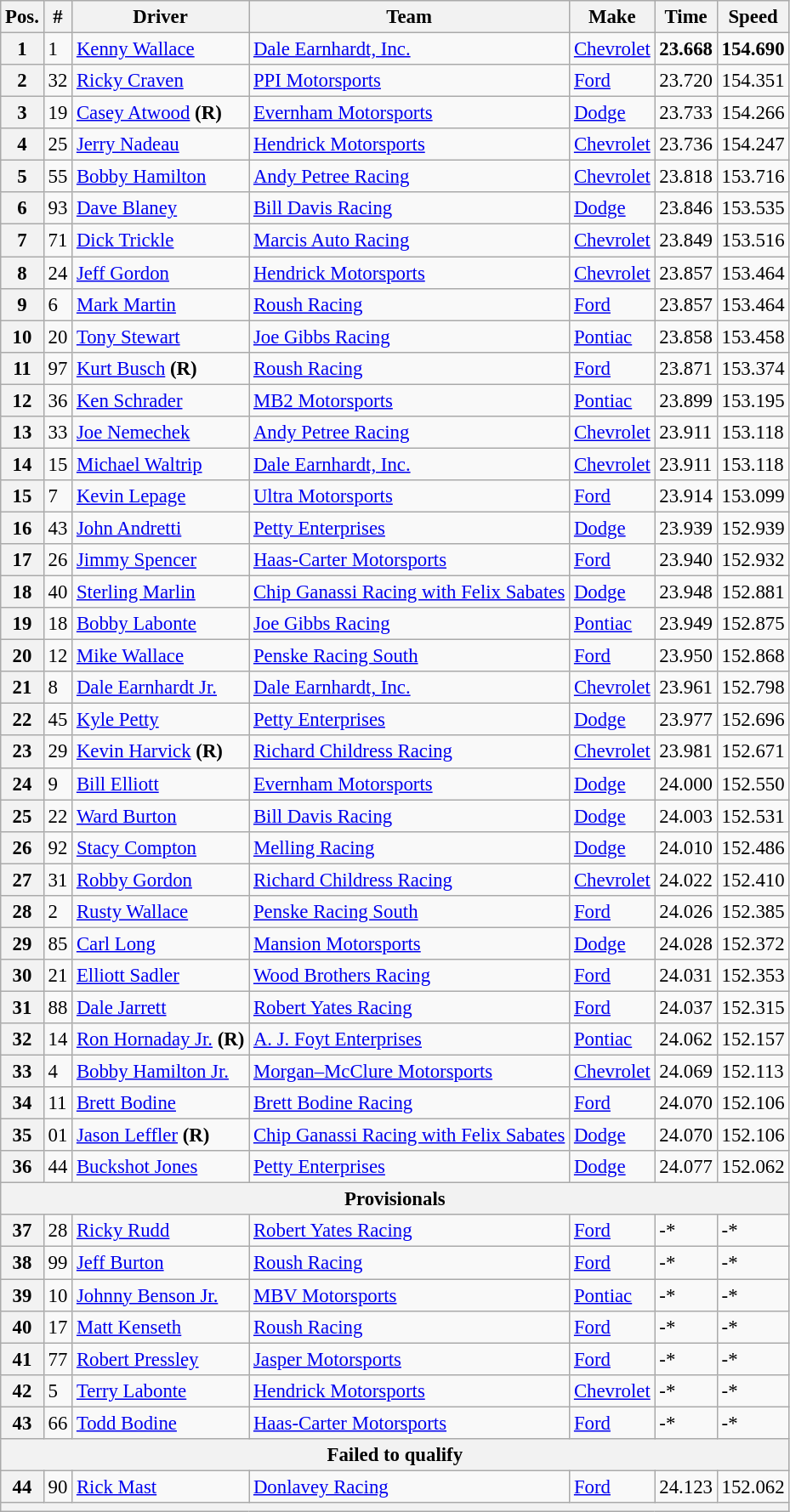<table class="wikitable" style="font-size:95%">
<tr>
<th>Pos.</th>
<th>#</th>
<th>Driver</th>
<th>Team</th>
<th>Make</th>
<th>Time</th>
<th>Speed</th>
</tr>
<tr>
<th>1</th>
<td>1</td>
<td><a href='#'>Kenny Wallace</a></td>
<td><a href='#'>Dale Earnhardt, Inc.</a></td>
<td><a href='#'>Chevrolet</a></td>
<td><strong>23.668</strong></td>
<td><strong>154.690</strong></td>
</tr>
<tr>
<th>2</th>
<td>32</td>
<td><a href='#'>Ricky Craven</a></td>
<td><a href='#'>PPI Motorsports</a></td>
<td><a href='#'>Ford</a></td>
<td>23.720</td>
<td>154.351</td>
</tr>
<tr>
<th>3</th>
<td>19</td>
<td><a href='#'>Casey Atwood</a> <strong>(R)</strong></td>
<td><a href='#'>Evernham Motorsports</a></td>
<td><a href='#'>Dodge</a></td>
<td>23.733</td>
<td>154.266</td>
</tr>
<tr>
<th>4</th>
<td>25</td>
<td><a href='#'>Jerry Nadeau</a></td>
<td><a href='#'>Hendrick Motorsports</a></td>
<td><a href='#'>Chevrolet</a></td>
<td>23.736</td>
<td>154.247</td>
</tr>
<tr>
<th>5</th>
<td>55</td>
<td><a href='#'>Bobby Hamilton</a></td>
<td><a href='#'>Andy Petree Racing</a></td>
<td><a href='#'>Chevrolet</a></td>
<td>23.818</td>
<td>153.716</td>
</tr>
<tr>
<th>6</th>
<td>93</td>
<td><a href='#'>Dave Blaney</a></td>
<td><a href='#'>Bill Davis Racing</a></td>
<td><a href='#'>Dodge</a></td>
<td>23.846</td>
<td>153.535</td>
</tr>
<tr>
<th>7</th>
<td>71</td>
<td><a href='#'>Dick Trickle</a></td>
<td><a href='#'>Marcis Auto Racing</a></td>
<td><a href='#'>Chevrolet</a></td>
<td>23.849</td>
<td>153.516</td>
</tr>
<tr>
<th>8</th>
<td>24</td>
<td><a href='#'>Jeff Gordon</a></td>
<td><a href='#'>Hendrick Motorsports</a></td>
<td><a href='#'>Chevrolet</a></td>
<td>23.857</td>
<td>153.464</td>
</tr>
<tr>
<th>9</th>
<td>6</td>
<td><a href='#'>Mark Martin</a></td>
<td><a href='#'>Roush Racing</a></td>
<td><a href='#'>Ford</a></td>
<td>23.857</td>
<td>153.464</td>
</tr>
<tr>
<th>10</th>
<td>20</td>
<td><a href='#'>Tony Stewart</a></td>
<td><a href='#'>Joe Gibbs Racing</a></td>
<td><a href='#'>Pontiac</a></td>
<td>23.858</td>
<td>153.458</td>
</tr>
<tr>
<th>11</th>
<td>97</td>
<td><a href='#'>Kurt Busch</a> <strong>(R)</strong></td>
<td><a href='#'>Roush Racing</a></td>
<td><a href='#'>Ford</a></td>
<td>23.871</td>
<td>153.374</td>
</tr>
<tr>
<th>12</th>
<td>36</td>
<td><a href='#'>Ken Schrader</a></td>
<td><a href='#'>MB2 Motorsports</a></td>
<td><a href='#'>Pontiac</a></td>
<td>23.899</td>
<td>153.195</td>
</tr>
<tr>
<th>13</th>
<td>33</td>
<td><a href='#'>Joe Nemechek</a></td>
<td><a href='#'>Andy Petree Racing</a></td>
<td><a href='#'>Chevrolet</a></td>
<td>23.911</td>
<td>153.118</td>
</tr>
<tr>
<th>14</th>
<td>15</td>
<td><a href='#'>Michael Waltrip</a></td>
<td><a href='#'>Dale Earnhardt, Inc.</a></td>
<td><a href='#'>Chevrolet</a></td>
<td>23.911</td>
<td>153.118</td>
</tr>
<tr>
<th>15</th>
<td>7</td>
<td><a href='#'>Kevin Lepage</a></td>
<td><a href='#'>Ultra Motorsports</a></td>
<td><a href='#'>Ford</a></td>
<td>23.914</td>
<td>153.099</td>
</tr>
<tr>
<th>16</th>
<td>43</td>
<td><a href='#'>John Andretti</a></td>
<td><a href='#'>Petty Enterprises</a></td>
<td><a href='#'>Dodge</a></td>
<td>23.939</td>
<td>152.939</td>
</tr>
<tr>
<th>17</th>
<td>26</td>
<td><a href='#'>Jimmy Spencer</a></td>
<td><a href='#'>Haas-Carter Motorsports</a></td>
<td><a href='#'>Ford</a></td>
<td>23.940</td>
<td>152.932</td>
</tr>
<tr>
<th>18</th>
<td>40</td>
<td><a href='#'>Sterling Marlin</a></td>
<td><a href='#'>Chip Ganassi Racing with Felix Sabates</a></td>
<td><a href='#'>Dodge</a></td>
<td>23.948</td>
<td>152.881</td>
</tr>
<tr>
<th>19</th>
<td>18</td>
<td><a href='#'>Bobby Labonte</a></td>
<td><a href='#'>Joe Gibbs Racing</a></td>
<td><a href='#'>Pontiac</a></td>
<td>23.949</td>
<td>152.875</td>
</tr>
<tr>
<th>20</th>
<td>12</td>
<td><a href='#'>Mike Wallace</a></td>
<td><a href='#'>Penske Racing South</a></td>
<td><a href='#'>Ford</a></td>
<td>23.950</td>
<td>152.868</td>
</tr>
<tr>
<th>21</th>
<td>8</td>
<td><a href='#'>Dale Earnhardt Jr.</a></td>
<td><a href='#'>Dale Earnhardt, Inc.</a></td>
<td><a href='#'>Chevrolet</a></td>
<td>23.961</td>
<td>152.798</td>
</tr>
<tr>
<th>22</th>
<td>45</td>
<td><a href='#'>Kyle Petty</a></td>
<td><a href='#'>Petty Enterprises</a></td>
<td><a href='#'>Dodge</a></td>
<td>23.977</td>
<td>152.696</td>
</tr>
<tr>
<th>23</th>
<td>29</td>
<td><a href='#'>Kevin Harvick</a> <strong>(R)</strong></td>
<td><a href='#'>Richard Childress Racing</a></td>
<td><a href='#'>Chevrolet</a></td>
<td>23.981</td>
<td>152.671</td>
</tr>
<tr>
<th>24</th>
<td>9</td>
<td><a href='#'>Bill Elliott</a></td>
<td><a href='#'>Evernham Motorsports</a></td>
<td><a href='#'>Dodge</a></td>
<td>24.000</td>
<td>152.550</td>
</tr>
<tr>
<th>25</th>
<td>22</td>
<td><a href='#'>Ward Burton</a></td>
<td><a href='#'>Bill Davis Racing</a></td>
<td><a href='#'>Dodge</a></td>
<td>24.003</td>
<td>152.531</td>
</tr>
<tr>
<th>26</th>
<td>92</td>
<td><a href='#'>Stacy Compton</a></td>
<td><a href='#'>Melling Racing</a></td>
<td><a href='#'>Dodge</a></td>
<td>24.010</td>
<td>152.486</td>
</tr>
<tr>
<th>27</th>
<td>31</td>
<td><a href='#'>Robby Gordon</a></td>
<td><a href='#'>Richard Childress Racing</a></td>
<td><a href='#'>Chevrolet</a></td>
<td>24.022</td>
<td>152.410</td>
</tr>
<tr>
<th>28</th>
<td>2</td>
<td><a href='#'>Rusty Wallace</a></td>
<td><a href='#'>Penske Racing South</a></td>
<td><a href='#'>Ford</a></td>
<td>24.026</td>
<td>152.385</td>
</tr>
<tr>
<th>29</th>
<td>85</td>
<td><a href='#'>Carl Long</a></td>
<td><a href='#'>Mansion Motorsports</a></td>
<td><a href='#'>Dodge</a></td>
<td>24.028</td>
<td>152.372</td>
</tr>
<tr>
<th>30</th>
<td>21</td>
<td><a href='#'>Elliott Sadler</a></td>
<td><a href='#'>Wood Brothers Racing</a></td>
<td><a href='#'>Ford</a></td>
<td>24.031</td>
<td>152.353</td>
</tr>
<tr>
<th>31</th>
<td>88</td>
<td><a href='#'>Dale Jarrett</a></td>
<td><a href='#'>Robert Yates Racing</a></td>
<td><a href='#'>Ford</a></td>
<td>24.037</td>
<td>152.315</td>
</tr>
<tr>
<th>32</th>
<td>14</td>
<td><a href='#'>Ron Hornaday Jr.</a> <strong>(R)</strong></td>
<td><a href='#'>A. J. Foyt Enterprises</a></td>
<td><a href='#'>Pontiac</a></td>
<td>24.062</td>
<td>152.157</td>
</tr>
<tr>
<th>33</th>
<td>4</td>
<td><a href='#'>Bobby Hamilton Jr.</a></td>
<td><a href='#'>Morgan–McClure Motorsports</a></td>
<td><a href='#'>Chevrolet</a></td>
<td>24.069</td>
<td>152.113</td>
</tr>
<tr>
<th>34</th>
<td>11</td>
<td><a href='#'>Brett Bodine</a></td>
<td><a href='#'>Brett Bodine Racing</a></td>
<td><a href='#'>Ford</a></td>
<td>24.070</td>
<td>152.106</td>
</tr>
<tr>
<th>35</th>
<td>01</td>
<td><a href='#'>Jason Leffler</a> <strong>(R)</strong></td>
<td><a href='#'>Chip Ganassi Racing with Felix Sabates</a></td>
<td><a href='#'>Dodge</a></td>
<td>24.070</td>
<td>152.106</td>
</tr>
<tr>
<th>36</th>
<td>44</td>
<td><a href='#'>Buckshot Jones</a></td>
<td><a href='#'>Petty Enterprises</a></td>
<td><a href='#'>Dodge</a></td>
<td>24.077</td>
<td>152.062</td>
</tr>
<tr>
<th colspan="7">Provisionals</th>
</tr>
<tr>
<th>37</th>
<td>28</td>
<td><a href='#'>Ricky Rudd</a></td>
<td><a href='#'>Robert Yates Racing</a></td>
<td><a href='#'>Ford</a></td>
<td>-*</td>
<td>-*</td>
</tr>
<tr>
<th>38</th>
<td>99</td>
<td><a href='#'>Jeff Burton</a></td>
<td><a href='#'>Roush Racing</a></td>
<td><a href='#'>Ford</a></td>
<td>-*</td>
<td>-*</td>
</tr>
<tr>
<th>39</th>
<td>10</td>
<td><a href='#'>Johnny Benson Jr.</a></td>
<td><a href='#'>MBV Motorsports</a></td>
<td><a href='#'>Pontiac</a></td>
<td>-*</td>
<td>-*</td>
</tr>
<tr>
<th>40</th>
<td>17</td>
<td><a href='#'>Matt Kenseth</a></td>
<td><a href='#'>Roush Racing</a></td>
<td><a href='#'>Ford</a></td>
<td>-*</td>
<td>-*</td>
</tr>
<tr>
<th>41</th>
<td>77</td>
<td><a href='#'>Robert Pressley</a></td>
<td><a href='#'>Jasper Motorsports</a></td>
<td><a href='#'>Ford</a></td>
<td>-*</td>
<td>-*</td>
</tr>
<tr>
<th>42</th>
<td>5</td>
<td><a href='#'>Terry Labonte</a></td>
<td><a href='#'>Hendrick Motorsports</a></td>
<td><a href='#'>Chevrolet</a></td>
<td>-*</td>
<td>-*</td>
</tr>
<tr>
<th>43</th>
<td>66</td>
<td><a href='#'>Todd Bodine</a></td>
<td><a href='#'>Haas-Carter Motorsports</a></td>
<td><a href='#'>Ford</a></td>
<td>-*</td>
<td>-*</td>
</tr>
<tr>
<th colspan="7">Failed to qualify</th>
</tr>
<tr>
<th>44</th>
<td>90</td>
<td><a href='#'>Rick Mast</a></td>
<td><a href='#'>Donlavey Racing</a></td>
<td><a href='#'>Ford</a></td>
<td>24.123</td>
<td>152.062</td>
</tr>
<tr>
<th colspan="7"></th>
</tr>
</table>
